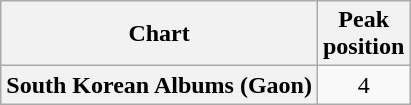<table class="wikitable plainrowheaders" style="text-align:center">
<tr>
<th>Chart</th>
<th>Peak <br>position</th>
</tr>
<tr>
<th scope=row>South Korean Albums (Gaon)</th>
<td>4</td>
</tr>
</table>
